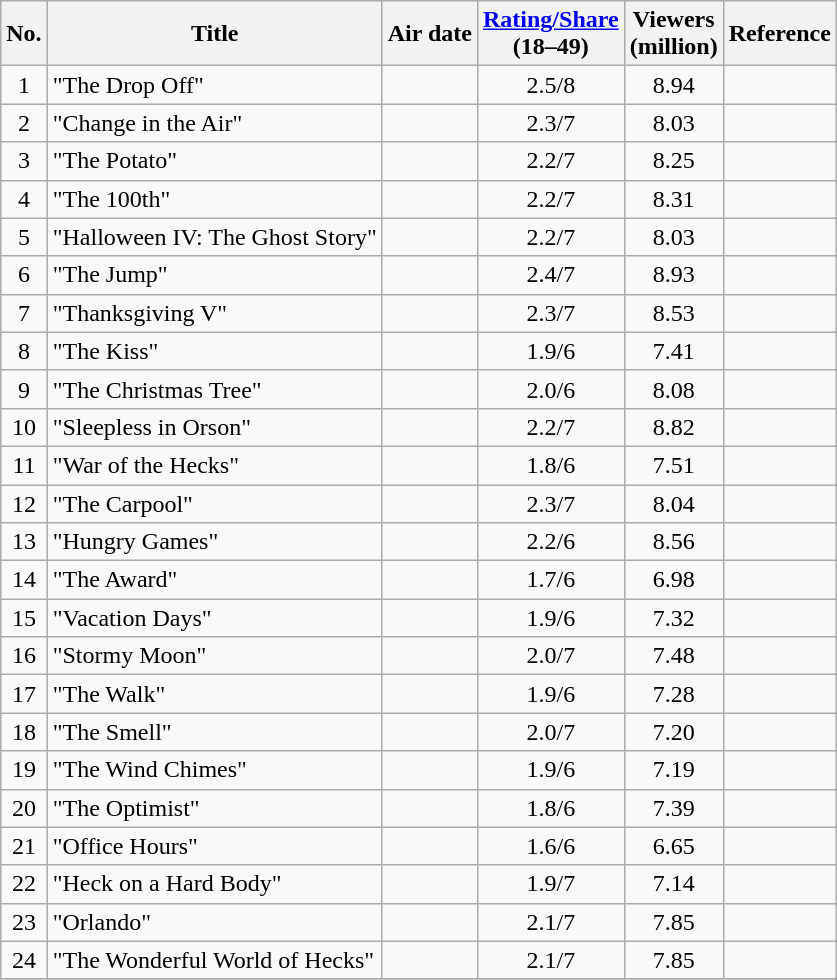<table class="wikitable">
<tr>
<th>No.</th>
<th>Title</th>
<th>Air date</th>
<th><a href='#'>Rating/Share</a><br>(18–49)</th>
<th>Viewers<br>(million)</th>
<th>Reference</th>
</tr>
<tr>
<td style="text-align:center">1</td>
<td>"The Drop Off"</td>
<td></td>
<td style="text-align:center">2.5/8</td>
<td style="text-align:center">8.94</td>
<td style="text-align:center"></td>
</tr>
<tr>
<td style="text-align:center">2</td>
<td>"Change in the Air"</td>
<td></td>
<td style="text-align:center">2.3/7</td>
<td style="text-align:center">8.03</td>
<td style="text-align:center"></td>
</tr>
<tr>
<td style="text-align:center">3</td>
<td>"The Potato"</td>
<td></td>
<td style="text-align:center">2.2/7</td>
<td style="text-align:center">8.25</td>
<td style="text-align:center"></td>
</tr>
<tr>
<td style="text-align:center">4</td>
<td>"The 100th"</td>
<td></td>
<td style="text-align:center">2.2/7</td>
<td style="text-align:center">8.31</td>
<td style="text-align:center"></td>
</tr>
<tr>
<td style="text-align:center">5</td>
<td>"Halloween IV: The Ghost Story"</td>
<td></td>
<td style="text-align:center">2.2/7</td>
<td style="text-align:center">8.03</td>
<td style="text-align:center"></td>
</tr>
<tr>
<td style="text-align:center">6</td>
<td>"The Jump"</td>
<td></td>
<td style="text-align:center">2.4/7</td>
<td style="text-align:center">8.93</td>
<td style="text-align:center"></td>
</tr>
<tr>
<td style="text-align:center">7</td>
<td>"Thanksgiving V"</td>
<td></td>
<td style="text-align:center">2.3/7</td>
<td style="text-align:center">8.53</td>
<td style="text-align:center"></td>
</tr>
<tr>
<td style="text-align:center">8</td>
<td>"The Kiss"</td>
<td></td>
<td style="text-align:center">1.9/6</td>
<td style="text-align:center">7.41</td>
<td style="text-align:center"></td>
</tr>
<tr>
<td style="text-align:center">9</td>
<td>"The Christmas Tree"</td>
<td></td>
<td style="text-align:center">2.0/6</td>
<td style="text-align:center">8.08</td>
<td style="text-align:center"></td>
</tr>
<tr>
<td style="text-align:center">10</td>
<td>"Sleepless in Orson"</td>
<td></td>
<td style="text-align:center">2.2/7</td>
<td style="text-align:center">8.82</td>
<td style="text-align:center"></td>
</tr>
<tr>
<td style="text-align:center">11</td>
<td>"War of the Hecks"</td>
<td></td>
<td style="text-align:center">1.8/6</td>
<td style="text-align:center">7.51</td>
<td style="text-align:center"></td>
</tr>
<tr>
<td style="text-align:center">12</td>
<td>"The Carpool"</td>
<td></td>
<td style="text-align:center">2.3/7</td>
<td style="text-align:center">8.04</td>
<td style="text-align:center"></td>
</tr>
<tr>
<td style="text-align:center">13</td>
<td>"Hungry Games"</td>
<td></td>
<td style="text-align:center">2.2/6</td>
<td style="text-align:center">8.56</td>
<td style="text-align:center"></td>
</tr>
<tr>
<td style="text-align:center">14</td>
<td>"The Award"</td>
<td></td>
<td style="text-align:center">1.7/6</td>
<td style="text-align:center">6.98</td>
<td style="text-align:center"></td>
</tr>
<tr>
<td style="text-align:center">15</td>
<td>"Vacation Days"</td>
<td></td>
<td style="text-align:center">1.9/6</td>
<td style="text-align:center">7.32</td>
<td style="text-align:center"></td>
</tr>
<tr>
<td style="text-align:center">16</td>
<td>"Stormy Moon"</td>
<td></td>
<td style="text-align:center">2.0/7</td>
<td style="text-align:center">7.48</td>
<td style="text-align:center"></td>
</tr>
<tr>
<td style="text-align:center">17</td>
<td>"The Walk"</td>
<td></td>
<td style="text-align:center">1.9/6</td>
<td style="text-align:center">7.28</td>
<td style="text-align:center"></td>
</tr>
<tr>
<td style="text-align:center">18</td>
<td>"The Smell"</td>
<td></td>
<td style="text-align:center">2.0/7</td>
<td style="text-align:center">7.20</td>
<td style="text-align:center"></td>
</tr>
<tr>
<td style="text-align:center">19</td>
<td>"The Wind Chimes"</td>
<td></td>
<td style="text-align:center">1.9/6</td>
<td style="text-align:center">7.19</td>
<td style="text-align:center"></td>
</tr>
<tr>
<td style="text-align:center">20</td>
<td>"The Optimist"</td>
<td></td>
<td style="text-align:center">1.8/6</td>
<td style="text-align:center">7.39</td>
<td style="text-align:center"></td>
</tr>
<tr>
<td style="text-align:center">21</td>
<td>"Office Hours"</td>
<td></td>
<td style="text-align:center">1.6/6</td>
<td style="text-align:center">6.65</td>
<td style="text-align:center"></td>
</tr>
<tr>
<td style="text-align:center">22</td>
<td>"Heck on a Hard Body"</td>
<td></td>
<td style="text-align:center">1.9/7</td>
<td style="text-align:center">7.14</td>
<td style="text-align:center"></td>
</tr>
<tr>
<td style="text-align:center">23</td>
<td>"Orlando"</td>
<td></td>
<td style="text-align:center">2.1/7</td>
<td style="text-align:center">7.85</td>
<td style="text-align:center"></td>
</tr>
<tr>
<td style="text-align:center">24</td>
<td>"The Wonderful World of Hecks"</td>
<td></td>
<td style="text-align:center">2.1/7</td>
<td style="text-align:center">7.85</td>
<td style="text-align:center"></td>
</tr>
<tr>
</tr>
</table>
